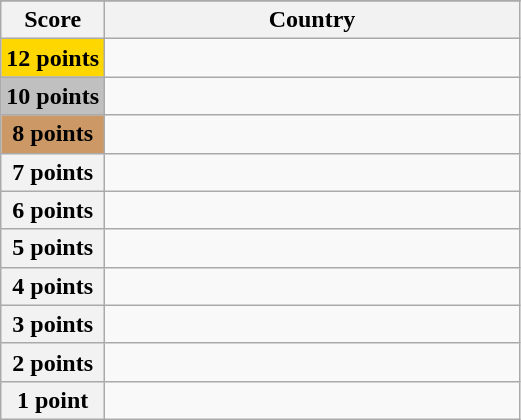<table class="wikitable">
<tr>
</tr>
<tr>
<th scope="col" width="20%">Score</th>
<th scope="col">Country</th>
</tr>
<tr>
<th scope="row" style="background:gold">12 points</th>
<td></td>
</tr>
<tr>
<th scope="row" style="background:silver">10 points</th>
<td></td>
</tr>
<tr>
<th scope="row" style="background:#CC9966">8 points</th>
<td></td>
</tr>
<tr>
<th scope="row">7 points</th>
<td></td>
</tr>
<tr>
<th scope="row">6 points</th>
<td></td>
</tr>
<tr>
<th scope="row">5 points</th>
<td></td>
</tr>
<tr>
<th scope="row">4 points</th>
<td></td>
</tr>
<tr>
<th scope="row">3 points</th>
<td></td>
</tr>
<tr>
<th scope="row">2 points</th>
<td></td>
</tr>
<tr>
<th scope="row">1 point</th>
<td></td>
</tr>
</table>
